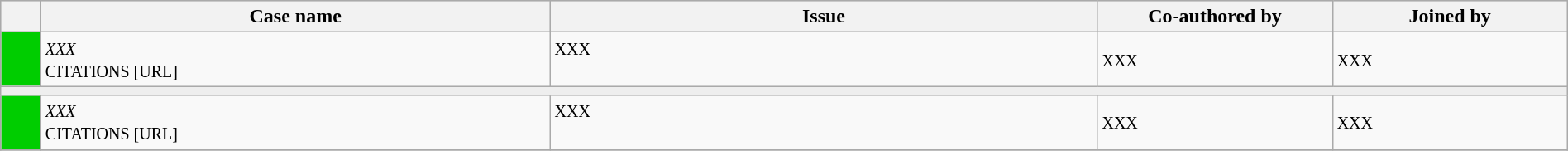<table class="wikitable" width=100%>
<tr bgcolor="#CCCCCC">
<th width=25px></th>
<th width=32.5%>Case name</th>
<th>Issue</th>
<th width=15%>Co-authored by</th>
<th width=15%>Joined by</th>
</tr>
<tr>
<td bgcolor="00cd00"></td>
<td align=left valign=top><small><em>XXX</em><br> CITATIONS [URL]</small></td>
<td valign=top><small> XXX</small></td>
<td><small> XXX</small></td>
<td><small>  XXX</small></td>
</tr>
<tr>
<td bgcolor=#EEEEEE colspan=5 valign=top><small></small></td>
</tr>
<tr>
<td bgcolor="00cd00"></td>
<td align=left valign=top><small><em>XXX</em><br> CITATIONS [URL]</small></td>
<td valign=top><small>XXX</small></td>
<td><small> XXX</small></td>
<td><small> XXX</small></td>
</tr>
<tr>
</tr>
</table>
